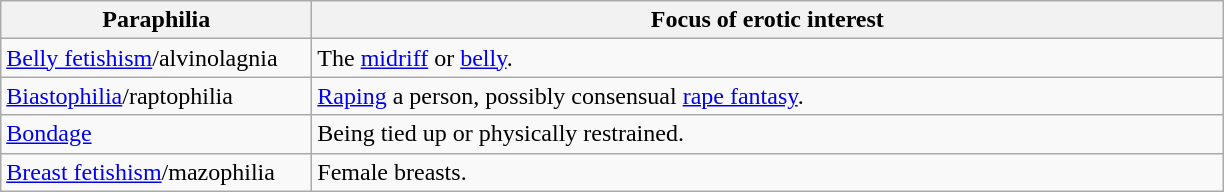<table class="wikitable sortable" border="1">
<tr>
<th width="200px">Paraphilia</th>
<th width="600px">Focus of erotic interest</th>
</tr>
<tr>
<td><a href='#'>Belly fetishism</a>/alvinolagnia</td>
<td>The <a href='#'>midriff</a> or <a href='#'>belly</a>.</td>
</tr>
<tr>
<td><a href='#'>Biastophilia</a>/raptophilia</td>
<td><a href='#'>Raping</a> a person, possibly consensual <a href='#'>rape fantasy</a>.</td>
</tr>
<tr>
<td><a href='#'>Bondage</a></td>
<td>Being tied up or physically restrained.</td>
</tr>
<tr>
<td><a href='#'>Breast fetishism</a>/mazophilia</td>
<td>Female breasts.</td>
</tr>
</table>
